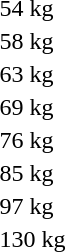<table>
<tr>
<td>54 kg</td>
<td></td>
<td></td>
<td></td>
</tr>
<tr>
<td>58 kg</td>
<td></td>
<td></td>
<td></td>
</tr>
<tr>
<td>63 kg</td>
<td></td>
<td></td>
<td></td>
</tr>
<tr>
<td>69 kg</td>
<td></td>
<td></td>
<td></td>
</tr>
<tr>
<td>76 kg</td>
<td></td>
<td></td>
<td></td>
</tr>
<tr>
<td>85 kg</td>
<td></td>
<td></td>
<td></td>
</tr>
<tr>
<td>97 kg</td>
<td></td>
<td></td>
<td></td>
</tr>
<tr>
<td>130 kg</td>
<td></td>
<td></td>
<td></td>
</tr>
</table>
